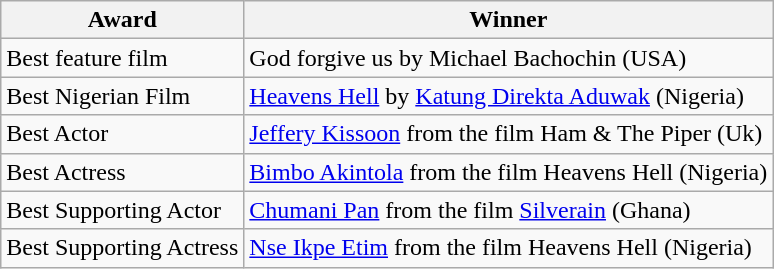<table class="wikitable">
<tr>
<th>Award</th>
<th>Winner</th>
</tr>
<tr>
<td>Best feature film</td>
<td>God forgive us by Michael Bachochin (USA)</td>
</tr>
<tr>
<td>Best Nigerian Film</td>
<td><a href='#'>Heavens Hell</a> by <a href='#'>Katung Direkta Aduwak</a> (Nigeria)</td>
</tr>
<tr>
<td>Best Actor</td>
<td><a href='#'>Jeffery Kissoon</a> from the film Ham & The Piper (Uk)</td>
</tr>
<tr>
<td>Best Actress</td>
<td><a href='#'>Bimbo Akintola</a> from the film Heavens Hell (Nigeria)</td>
</tr>
<tr>
<td>Best Supporting Actor</td>
<td><a href='#'>Chumani Pan</a> from the film <a href='#'>Silverain</a> (Ghana)</td>
</tr>
<tr>
<td>Best Supporting Actress</td>
<td><a href='#'>Nse Ikpe Etim</a> from the film Heavens Hell (Nigeria)</td>
</tr>
</table>
